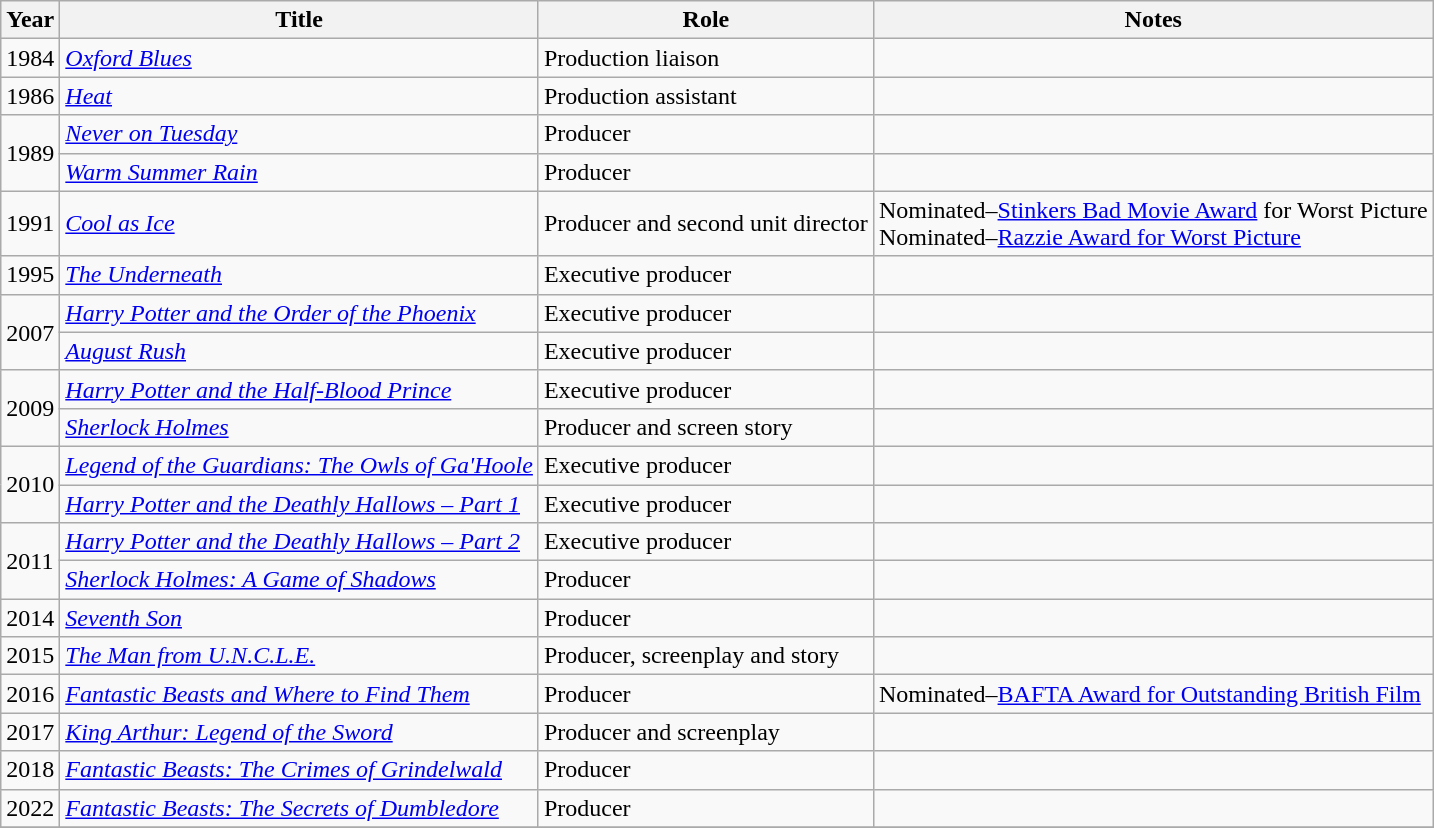<table class="wikitable sortable">
<tr>
<th>Year</th>
<th>Title</th>
<th>Role</th>
<th class="unsortable">Notes</th>
</tr>
<tr>
<td rowspan="1">1984</td>
<td><em><a href='#'>Oxford Blues</a></em></td>
<td>Production liaison</td>
<td></td>
</tr>
<tr>
<td rowspan="1">1986</td>
<td><em><a href='#'>Heat</a></em></td>
<td>Production assistant</td>
<td></td>
</tr>
<tr>
<td rowspan="2">1989</td>
<td><em><a href='#'>Never on Tuesday</a></em></td>
<td>Producer</td>
<td></td>
</tr>
<tr>
<td><em><a href='#'>Warm Summer Rain</a></em></td>
<td>Producer</td>
<td></td>
</tr>
<tr>
<td rowspan="1">1991</td>
<td><em><a href='#'>Cool as Ice</a></em></td>
<td>Producer and second unit director</td>
<td>Nominated–<a href='#'>Stinkers Bad Movie Award</a> for Worst Picture<br>Nominated–<a href='#'>Razzie Award for Worst Picture</a></td>
</tr>
<tr>
<td rowspan="1">1995</td>
<td><em><a href='#'>The Underneath</a></em></td>
<td>Executive producer</td>
<td></td>
</tr>
<tr>
<td rowspan="2">2007</td>
<td><em><a href='#'>Harry Potter and the Order of the Phoenix</a></em></td>
<td>Executive producer</td>
<td></td>
</tr>
<tr>
<td><em><a href='#'>August Rush</a></em></td>
<td>Executive producer</td>
<td></td>
</tr>
<tr>
<td rowspan="2">2009</td>
<td><em><a href='#'>Harry Potter and the Half-Blood Prince</a></em></td>
<td>Executive producer</td>
<td></td>
</tr>
<tr>
<td><em><a href='#'>Sherlock Holmes</a></em></td>
<td>Producer and screen story</td>
<td></td>
</tr>
<tr>
<td rowspan="2">2010</td>
<td><em><a href='#'>Legend of the Guardians: The Owls of Ga'Hoole</a></em></td>
<td>Executive producer</td>
<td></td>
</tr>
<tr>
<td><em><a href='#'>Harry Potter and the Deathly Hallows – Part 1</a></em></td>
<td>Executive producer</td>
<td></td>
</tr>
<tr>
<td rowspan="2">2011</td>
<td><em><a href='#'>Harry Potter and the Deathly Hallows – Part 2</a></em></td>
<td>Executive producer</td>
<td></td>
</tr>
<tr>
<td><em><a href='#'>Sherlock Holmes: A Game of Shadows</a></em></td>
<td>Producer</td>
<td></td>
</tr>
<tr>
<td>2014</td>
<td><em><a href='#'>Seventh Son</a></em></td>
<td>Producer</td>
<td></td>
</tr>
<tr>
<td>2015</td>
<td><em><a href='#'>The Man from U.N.C.L.E.</a></em></td>
<td>Producer, screenplay and story</td>
<td></td>
</tr>
<tr>
<td>2016</td>
<td><em><a href='#'>Fantastic Beasts and Where to Find Them</a></em></td>
<td>Producer</td>
<td>Nominated–<a href='#'>BAFTA Award for Outstanding British Film</a></td>
</tr>
<tr>
<td>2017</td>
<td><em><a href='#'>King Arthur: Legend of the Sword</a></em></td>
<td>Producer and screenplay</td>
<td></td>
</tr>
<tr>
<td>2018</td>
<td><em><a href='#'>Fantastic Beasts: The Crimes of Grindelwald</a></em></td>
<td>Producer</td>
<td></td>
</tr>
<tr>
<td>2022</td>
<td><em><a href='#'>Fantastic Beasts: The Secrets of Dumbledore</a></em></td>
<td>Producer</td>
<td></td>
</tr>
<tr>
</tr>
</table>
